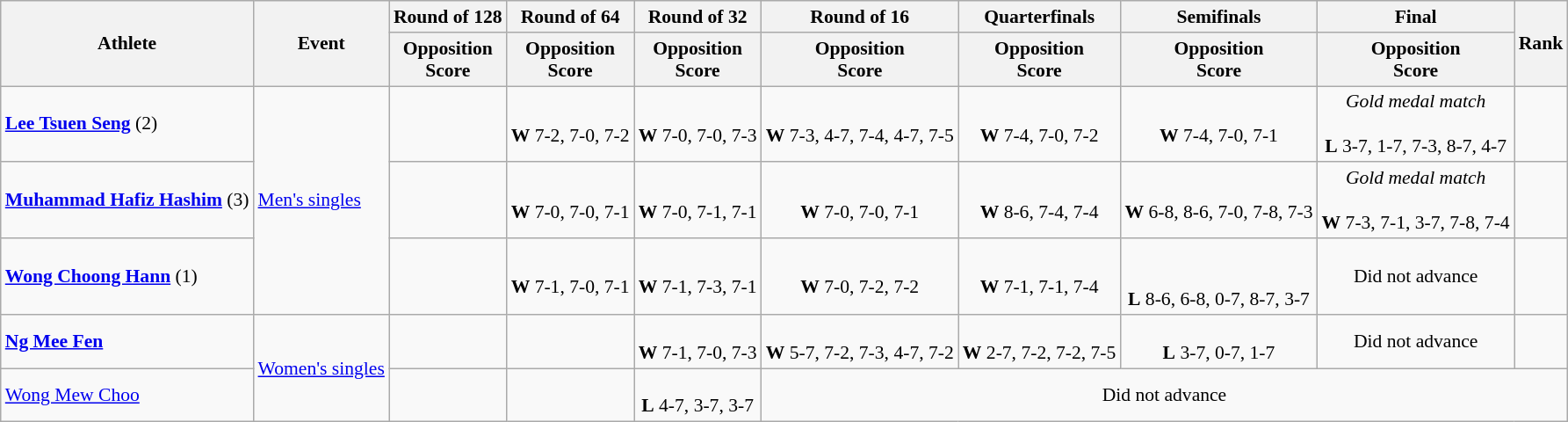<table class=wikitable style="font-size:90%">
<tr>
<th rowspan=2>Athlete</th>
<th rowspan=2>Event</th>
<th>Round of 128</th>
<th>Round of 64</th>
<th>Round of 32</th>
<th>Round of 16</th>
<th>Quarterfinals</th>
<th>Semifinals</th>
<th>Final</th>
<th rowspan=2>Rank</th>
</tr>
<tr>
<th>Opposition<br>Score</th>
<th>Opposition<br>Score</th>
<th>Opposition<br>Score</th>
<th>Opposition<br>Score</th>
<th>Opposition<br>Score</th>
<th>Opposition<br>Score</th>
<th>Opposition<br>Score</th>
</tr>
<tr align=center>
<td align=left><strong><a href='#'>Lee Tsuen Seng</a></strong> (2)</td>
<td align=left rowspan=3><a href='#'>Men's singles</a></td>
<td></td>
<td><br><strong>W</strong> 7-2, 7-0, 7-2</td>
<td><br><strong>W</strong> 7-0, 7-0, 7-3</td>
<td><br><strong>W</strong> 7-3, 4-7, 7-4, 4-7, 7-5</td>
<td><br><strong>W</strong> 7-4, 7-0, 7-2</td>
<td><br><strong>W</strong> 7-4, 7-0, 7-1</td>
<td><em>Gold medal match</em><br><br><strong>L</strong> 3-7, 1-7, 7-3, 8-7, 4-7</td>
<td></td>
</tr>
<tr align=center>
<td align=left><strong><a href='#'>Muhammad Hafiz Hashim</a></strong> (3)</td>
<td></td>
<td><br><strong>W</strong> 7-0, 7-0, 7-1</td>
<td><br><strong>W</strong> 7-0, 7-1, 7-1</td>
<td><br><strong>W</strong> 7-0, 7-0, 7-1</td>
<td><br><strong>W</strong> 8-6, 7-4, 7-4</td>
<td><br><strong>W</strong> 6-8, 8-6, 7-0, 7-8, 7-3</td>
<td><em>Gold medal match</em><br><br><strong>W</strong> 7-3, 7-1, 3-7, 7-8, 7-4</td>
<td></td>
</tr>
<tr align=center>
<td align=left><strong><a href='#'>Wong Choong Hann</a></strong> (1)</td>
<td></td>
<td><br><strong>W</strong> 7-1, 7-0, 7-1</td>
<td><br><strong>W</strong> 7-1, 7-3, 7-1</td>
<td><br><strong>W</strong> 7-0, 7-2, 7-2</td>
<td><br><strong>W</strong> 7-1, 7-1, 7-4</td>
<td><br><br><strong>L</strong> 8-6, 6-8, 0-7, 8-7, 3-7</td>
<td>Did not advance</td>
<td></td>
</tr>
<tr align=center>
<td align=left><strong><a href='#'>Ng Mee Fen</a></strong></td>
<td align=left rowspan=2><a href='#'>Women's singles</a></td>
<td></td>
<td></td>
<td><br><strong>W</strong> 7-1, 7-0, 7-3</td>
<td><br><strong>W</strong> 5-7, 7-2, 7-3, 4-7, 7-2</td>
<td><br><strong>W</strong> 2-7, 7-2, 7-2, 7-5</td>
<td><br><strong>L</strong> 3-7, 0-7, 1-7</td>
<td>Did not advance</td>
<td></td>
</tr>
<tr align=center>
<td align=left><a href='#'>Wong Mew Choo</a></td>
<td></td>
<td></td>
<td><br><strong>L</strong> 4-7, 3-7, 3-7</td>
<td colspan=6>Did not advance</td>
</tr>
</table>
